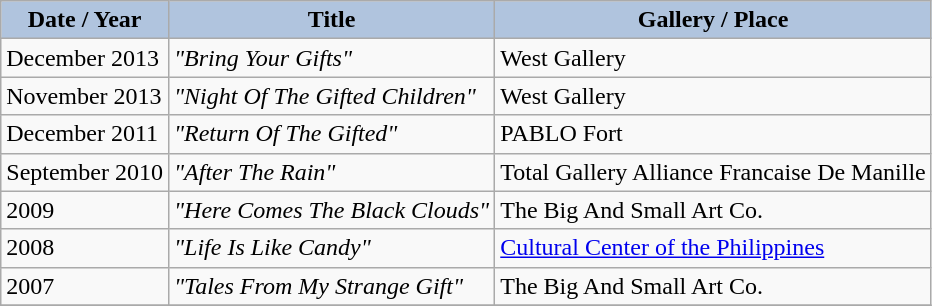<table class="wikitable">
<tr>
<th style="background: #B0C4DE;">Date / Year</th>
<th style="background: #B0C4DE;">Title</th>
<th style="background: #B0C4DE;">Gallery / Place</th>
</tr>
<tr>
<td>December 2013</td>
<td><em>"Bring Your Gifts"</em></td>
<td>West Gallery</td>
</tr>
<tr>
<td>November 2013</td>
<td><em>"Night Of The Gifted Children"</em></td>
<td>West Gallery</td>
</tr>
<tr>
<td>December 2011</td>
<td><em>"Return Of The Gifted"</em></td>
<td>PABLO Fort</td>
</tr>
<tr>
<td>September 2010</td>
<td><em>"After The Rain"</em></td>
<td>Total Gallery Alliance Francaise De Manille</td>
</tr>
<tr>
<td>2009</td>
<td><em>"Here Comes The Black Clouds"</em></td>
<td>The Big And Small Art Co.</td>
</tr>
<tr>
<td>2008</td>
<td><em>"Life Is Like Candy"</em></td>
<td><a href='#'>Cultural Center of the Philippines</a></td>
</tr>
<tr>
<td>2007</td>
<td><em>"Tales From My Strange Gift"</em></td>
<td>The Big And Small Art Co.</td>
</tr>
<tr>
</tr>
</table>
